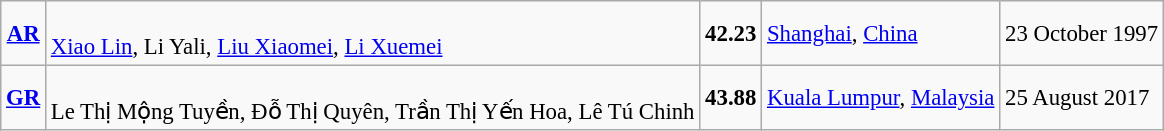<table class="wikitable" style="font-size:95%; position:relative;">
<tr>
<td align=center><strong><a href='#'>AR</a></strong></td>
<td><br><a href='#'>Xiao Lin</a>, Li Yali, <a href='#'>Liu Xiaomei</a>, <a href='#'>Li Xuemei</a></td>
<td><strong>42.23</strong></td>
<td><a href='#'>Shanghai</a>, <a href='#'>China</a></td>
<td>23 October 1997</td>
</tr>
<tr>
<td align=center><strong><a href='#'>GR</a></strong></td>
<td><br>Le Thị Mộng Tuyền, Đỗ Thị Quyên, Trần Thị Yến Hoa, Lê Tú Chinh</td>
<td><strong>43.88</strong></td>
<td><a href='#'>Kuala Lumpur</a>, <a href='#'>Malaysia</a></td>
<td>25 August 2017</td>
</tr>
</table>
